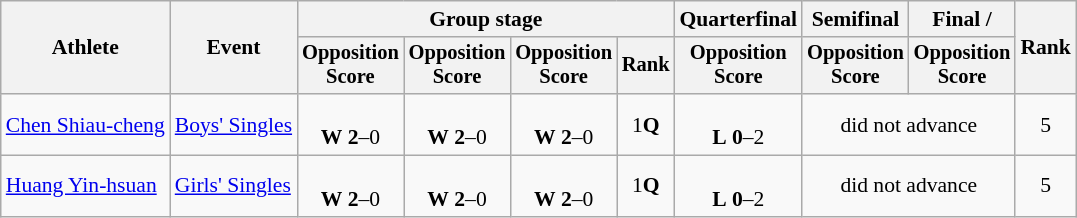<table class="wikitable" style="font-size:90%">
<tr>
<th rowspan=2>Athlete</th>
<th rowspan=2>Event</th>
<th colspan=4>Group stage</th>
<th>Quarterfinal</th>
<th>Semifinal</th>
<th>Final / </th>
<th rowspan=2>Rank</th>
</tr>
<tr style="font-size:95%">
<th>Opposition<br>Score</th>
<th>Opposition<br>Score</th>
<th>Opposition<br>Score</th>
<th>Rank</th>
<th>Opposition<br>Score</th>
<th>Opposition<br>Score</th>
<th>Opposition<br>Score</th>
</tr>
<tr align=center>
<td align=left><a href='#'>Chen Shiau-cheng</a></td>
<td align=left><a href='#'>Boys' Singles</a></td>
<td><br><strong>W</strong> <strong>2</strong>–0</td>
<td><br><strong>W</strong> <strong>2</strong>–0</td>
<td><br><strong>W</strong> <strong>2</strong>–0</td>
<td>1<strong>Q</strong></td>
<td><br><strong>L</strong> <strong>0</strong>–2</td>
<td colspan=2>did not advance</td>
<td>5</td>
</tr>
<tr align=center>
<td align=left><a href='#'>Huang Yin-hsuan</a></td>
<td align=left><a href='#'>Girls' Singles</a></td>
<td><br><strong>W</strong> <strong>2</strong>–0</td>
<td><br><strong>W</strong> <strong>2</strong>–0</td>
<td><br><strong>W</strong> <strong>2</strong>–0</td>
<td>1<strong>Q</strong></td>
<td><br><strong>L</strong> <strong>0</strong>–2</td>
<td colspan=2>did not advance</td>
<td>5</td>
</tr>
</table>
